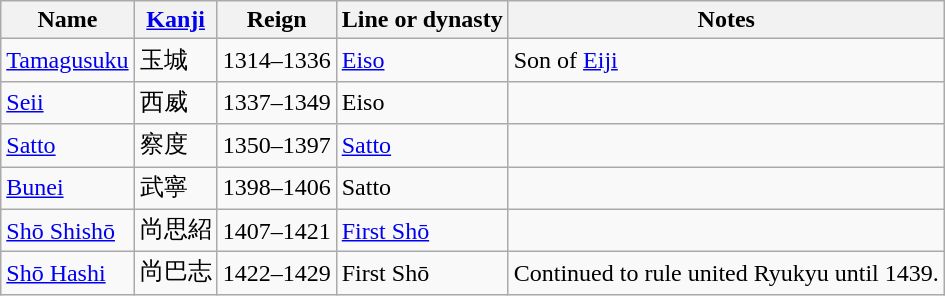<table class="wikitable">
<tr>
<th>Name</th>
<th><a href='#'>Kanji</a></th>
<th>Reign</th>
<th>Line or dynasty</th>
<th>Notes</th>
</tr>
<tr>
<td><a href='#'>Tamagusuku</a></td>
<td>玉城</td>
<td>1314–1336</td>
<td><a href='#'>Eiso</a></td>
<td>Son of <a href='#'>Eiji</a></td>
</tr>
<tr>
<td><a href='#'>Seii</a></td>
<td>西威</td>
<td>1337–1349</td>
<td>Eiso</td>
<td></td>
</tr>
<tr>
<td><a href='#'>Satto</a></td>
<td>察度</td>
<td>1350–1397</td>
<td><a href='#'>Satto</a></td>
<td></td>
</tr>
<tr>
<td><a href='#'>Bunei</a></td>
<td>武寧</td>
<td>1398–1406</td>
<td>Satto</td>
<td></td>
</tr>
<tr>
<td><a href='#'>Shō Shishō</a></td>
<td>尚思紹</td>
<td>1407–1421</td>
<td><a href='#'>First Shō</a></td>
<td></td>
</tr>
<tr>
<td><a href='#'>Shō Hashi</a></td>
<td>尚巴志</td>
<td>1422–1429</td>
<td>First Shō</td>
<td>Continued to rule united Ryukyu until 1439.</td>
</tr>
</table>
